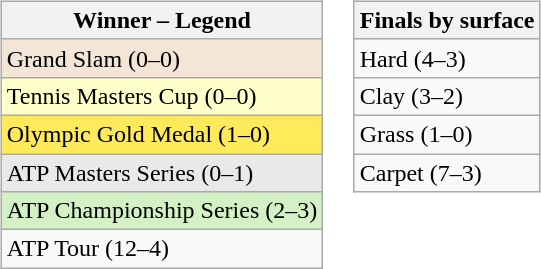<table>
<tr valign=top>
<td><br><table class="wikitable sortable">
<tr>
<th>Winner – Legend</th>
</tr>
<tr style="background:#f3e6d7;">
<td>Grand Slam (0–0)</td>
</tr>
<tr style="background:#ffc;">
<td>Tennis Masters Cup (0–0)</td>
</tr>
<tr style="background:#ffea5c;">
<td>Olympic Gold Medal (1–0)</td>
</tr>
<tr style="background:#e9e9e9;">
<td>ATP Masters Series (0–1)</td>
</tr>
<tr style="background:#d4f1c5;">
<td>ATP Championship Series (2–3)</td>
</tr>
<tr>
<td>ATP Tour (12–4)</td>
</tr>
</table>
</td>
<td><br><table class="wikitable sortable">
<tr>
<th>Finals by surface</th>
</tr>
<tr>
<td>Hard (4–3)</td>
</tr>
<tr>
<td>Clay (3–2)</td>
</tr>
<tr>
<td>Grass (1–0)</td>
</tr>
<tr>
<td>Carpet (7–3)</td>
</tr>
</table>
</td>
</tr>
</table>
